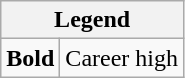<table class="wikitable mw-collapsible">
<tr>
<th colspan="2">Legend</th>
</tr>
<tr>
<td><strong>Bold</strong></td>
<td>Career high</td>
</tr>
</table>
